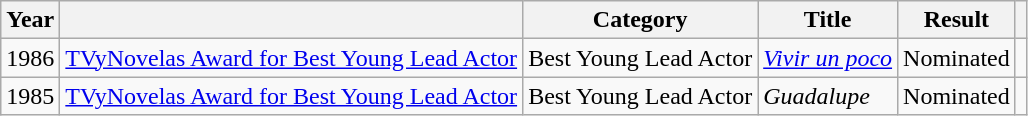<table class="wikitable">
<tr>
<th>Year</th>
<th></th>
<th>Category</th>
<th>Title</th>
<th>Result</th>
<th></th>
</tr>
<tr>
<td>1986</td>
<td><a href='#'>TVyNovelas Award for Best Young Lead Actor</a></td>
<td>Best Young Lead Actor</td>
<td><em><a href='#'>Vivir un poco</a></em></td>
<td>Nominated</td>
<td></td>
</tr>
<tr>
<td>1985</td>
<td><a href='#'>TVyNovelas Award for Best Young Lead Actor</a></td>
<td>Best Young Lead Actor</td>
<td><em>Guadalupe</em></td>
<td>Nominated</td>
<td></td>
</tr>
</table>
